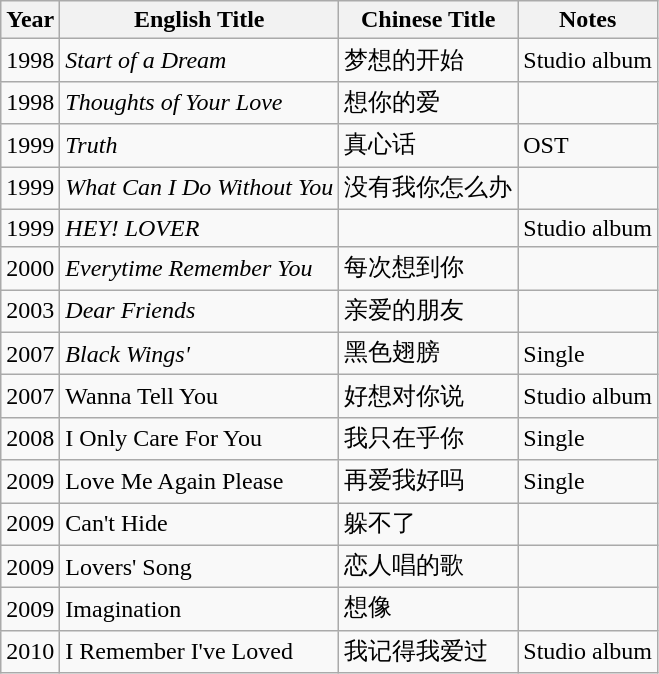<table class="wikitable sortable">
<tr>
<th>Year</th>
<th>English Title</th>
<th>Chinese Title</th>
<th class="unsortable">Notes</th>
</tr>
<tr>
<td>1998</td>
<td><em>Start of a Dream</em></td>
<td>梦想的开始</td>
<td>Studio album</td>
</tr>
<tr>
<td>1998</td>
<td><em>Thoughts of Your Love</em></td>
<td>想你的爱</td>
<td></td>
</tr>
<tr>
<td>1999</td>
<td><em>Truth</em></td>
<td>真心话</td>
<td>OST</td>
</tr>
<tr>
<td>1999</td>
<td><em>What Can I Do Without You</em></td>
<td>没有我你怎么办</td>
<td></td>
</tr>
<tr>
<td>1999</td>
<td><em>HEY! LOVER</em></td>
<td></td>
<td>Studio album</td>
</tr>
<tr>
<td>2000</td>
<td><em>Everytime Remember You</em></td>
<td>每次想到你</td>
<td></td>
</tr>
<tr>
<td>2003</td>
<td><em>Dear Friends</em></td>
<td>亲爱的朋友</td>
<td></td>
</tr>
<tr>
<td>2007</td>
<td><em>Black Wings'</td>
<td>黑色翅膀</td>
<td>Single</td>
</tr>
<tr>
<td>2007</td>
<td></em>Wanna Tell You<em></td>
<td>好想对你说</td>
<td>Studio album</td>
</tr>
<tr>
<td>2008</td>
<td></em>I Only Care For You<em></td>
<td>我只在乎你</td>
<td>Single</td>
</tr>
<tr>
<td>2009</td>
<td></em>Love Me Again Please<em></td>
<td>再爱我好吗</td>
<td>Single</td>
</tr>
<tr>
<td>2009</td>
<td></em>Can't Hide<em></td>
<td>躲不了</td>
<td></td>
</tr>
<tr>
<td>2009</td>
<td></em>Lovers' Song<em></td>
<td>恋人唱的歌</td>
<td></td>
</tr>
<tr>
<td>2009</td>
<td></em>Imagination<em></td>
<td>想像</td>
<td></td>
</tr>
<tr>
<td>2010</td>
<td></em>I Remember I've Loved<em></td>
<td>我记得我爱过</td>
<td>Studio album</td>
</tr>
</table>
